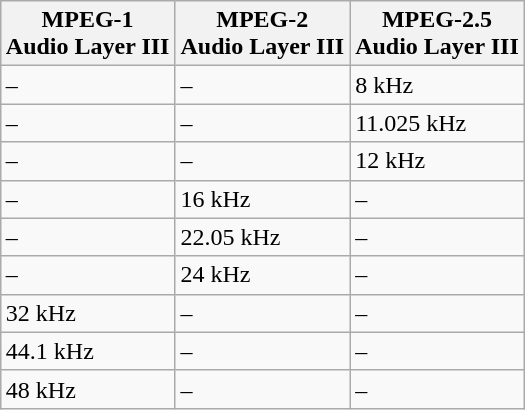<table class="wikitable infobox">
<tr>
<th>MPEG-1<br>Audio Layer III</th>
<th>MPEG-2<br>Audio Layer III</th>
<th>MPEG-2.5<br>Audio Layer III</th>
</tr>
<tr>
<td>–</td>
<td>–</td>
<td>8 kHz</td>
</tr>
<tr>
<td>–</td>
<td>–</td>
<td>11.025 kHz</td>
</tr>
<tr>
<td>–</td>
<td>–</td>
<td>12 kHz</td>
</tr>
<tr>
<td>–</td>
<td>16 kHz</td>
<td>–</td>
</tr>
<tr>
<td>–</td>
<td>22.05 kHz</td>
<td>–</td>
</tr>
<tr>
<td>–</td>
<td>24 kHz</td>
<td>–</td>
</tr>
<tr>
<td>32 kHz</td>
<td>–</td>
<td>–</td>
</tr>
<tr>
<td>44.1 kHz</td>
<td>–</td>
<td>–</td>
</tr>
<tr>
<td>48 kHz</td>
<td>–</td>
<td>–</td>
</tr>
</table>
